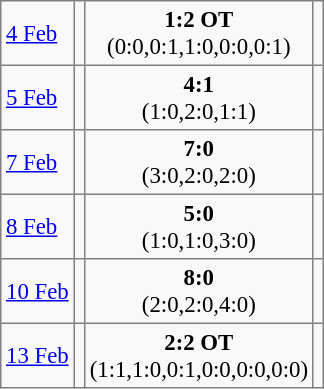<table bgcolor="#f9f9f9" cellpadding="3" cellspacing="0" border="1" style="font-size: 95%; border: gray solid 1px; border-collapse: collapse; background: #f9f9f9;">
<tr>
<td><a href='#'>4 Feb</a></td>
<td></td>
<td align="center"><strong>1:2 OT</strong><br>(0:0,0:1,1:0,0:0,0:1)</td>
<td></td>
</tr>
<tr>
<td><a href='#'>5 Feb</a></td>
<td></td>
<td align="center"><strong>4:1</strong><br>(1:0,2:0,1:1)</td>
<td></td>
</tr>
<tr>
<td><a href='#'>7 Feb</a></td>
<td></td>
<td align="center"><strong>7:0</strong><br>(3:0,2:0,2:0)</td>
<td></td>
</tr>
<tr>
<td><a href='#'>8 Feb</a></td>
<td></td>
<td align="center"><strong>5:0</strong><br>(1:0,1:0,3:0)</td>
<td></td>
</tr>
<tr>
<td><a href='#'>10 Feb</a></td>
<td></td>
<td align="center"><strong>8:0</strong><br>(2:0,2:0,4:0)</td>
<td></td>
</tr>
<tr>
<td><a href='#'>13 Feb</a></td>
<td></td>
<td align="center"><strong>2:2 OT</strong><br>(1:1,1:0,0:1,0:0,0:0,0:0)</td>
<td></td>
</tr>
</table>
